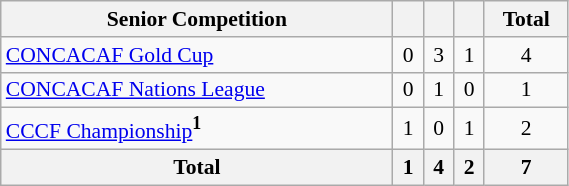<table class="wikitable" style="width:30%; font-size:90%; text-align:center;">
<tr>
<th>Senior Competition</th>
<th></th>
<th></th>
<th></th>
<th>Total</th>
</tr>
<tr>
<td align=left><a href='#'>CONCACAF Gold Cup</a></td>
<td>0</td>
<td>3</td>
<td>1</td>
<td>4</td>
</tr>
<tr>
<td align=left><a href='#'>CONCACAF Nations League</a></td>
<td>0</td>
<td>1</td>
<td>0</td>
<td>1</td>
</tr>
<tr>
<td align=left><a href='#'>CCCF Championship</a><sup><strong>1</strong></sup></td>
<td>1</td>
<td>0</td>
<td>1</td>
<td>2</td>
</tr>
<tr>
<th>Total</th>
<th>1</th>
<th>4</th>
<th>2</th>
<th>7</th>
</tr>
</table>
